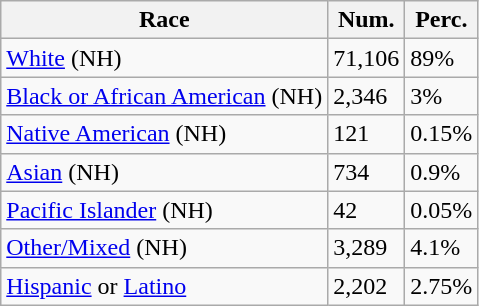<table class="wikitable">
<tr>
<th>Race</th>
<th>Num.</th>
<th>Perc.</th>
</tr>
<tr>
<td><a href='#'>White</a> (NH)</td>
<td>71,106</td>
<td>89%</td>
</tr>
<tr>
<td><a href='#'>Black or African American</a> (NH)</td>
<td>2,346</td>
<td>3%</td>
</tr>
<tr>
<td><a href='#'>Native American</a> (NH)</td>
<td>121</td>
<td>0.15%</td>
</tr>
<tr>
<td><a href='#'>Asian</a> (NH)</td>
<td>734</td>
<td>0.9%</td>
</tr>
<tr>
<td><a href='#'>Pacific Islander</a> (NH)</td>
<td>42</td>
<td>0.05%</td>
</tr>
<tr>
<td><a href='#'>Other/Mixed</a> (NH)</td>
<td>3,289</td>
<td>4.1%</td>
</tr>
<tr>
<td><a href='#'>Hispanic</a> or <a href='#'>Latino</a></td>
<td>2,202</td>
<td>2.75%</td>
</tr>
</table>
